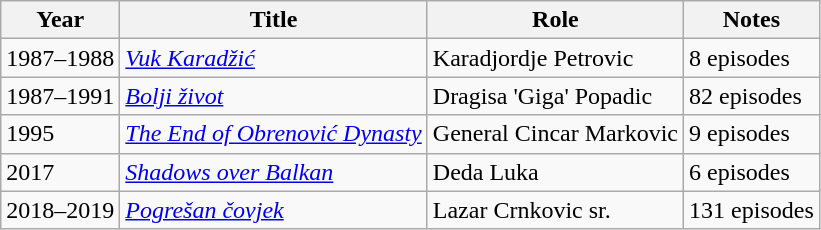<table class="wikitable sortable">
<tr>
<th>Year</th>
<th>Title</th>
<th>Role</th>
<th class="unsortable">Notes</th>
</tr>
<tr>
<td>1987–1988</td>
<td><em><a href='#'>Vuk Karadžić</a></em></td>
<td>Karadjordje Petrovic</td>
<td>8 episodes</td>
</tr>
<tr>
<td>1987–1991</td>
<td><em><a href='#'>Bolji život</a></em></td>
<td>Dragisa 'Giga' Popadic</td>
<td>82 episodes</td>
</tr>
<tr>
<td>1995</td>
<td><em><a href='#'>The End of Obrenović Dynasty</a></em></td>
<td>General Cincar Markovic</td>
<td>9 episodes</td>
</tr>
<tr>
<td>2017</td>
<td><em><a href='#'>Shadows over Balkan</a></em></td>
<td>Deda Luka</td>
<td>6 episodes</td>
</tr>
<tr>
<td>2018–2019</td>
<td><em><a href='#'>Pogrešan čovjek</a></em></td>
<td>Lazar Crnkovic sr.</td>
<td>131 episodes</td>
</tr>
</table>
